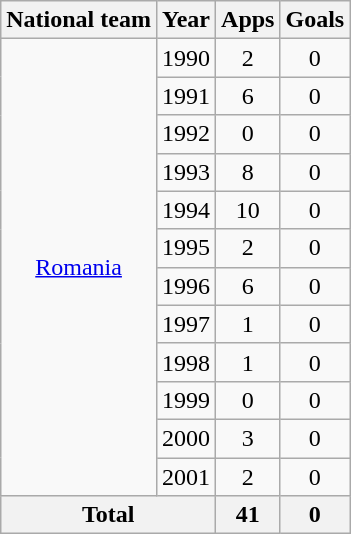<table class="wikitable" style="text-align:center">
<tr>
<th>National team</th>
<th>Year</th>
<th>Apps</th>
<th>Goals</th>
</tr>
<tr>
<td rowspan="12"><a href='#'>Romania</a></td>
<td>1990</td>
<td>2</td>
<td>0</td>
</tr>
<tr>
<td>1991</td>
<td>6</td>
<td>0</td>
</tr>
<tr>
<td>1992</td>
<td>0</td>
<td>0</td>
</tr>
<tr>
<td>1993</td>
<td>8</td>
<td>0</td>
</tr>
<tr>
<td>1994</td>
<td>10</td>
<td>0</td>
</tr>
<tr>
<td>1995</td>
<td>2</td>
<td>0</td>
</tr>
<tr>
<td>1996</td>
<td>6</td>
<td>0</td>
</tr>
<tr>
<td>1997</td>
<td>1</td>
<td>0</td>
</tr>
<tr>
<td>1998</td>
<td>1</td>
<td>0</td>
</tr>
<tr>
<td>1999</td>
<td>0</td>
<td>0</td>
</tr>
<tr>
<td>2000</td>
<td>3</td>
<td>0</td>
</tr>
<tr>
<td>2001</td>
<td>2</td>
<td>0</td>
</tr>
<tr>
<th colspan="2">Total</th>
<th>41</th>
<th>0</th>
</tr>
</table>
